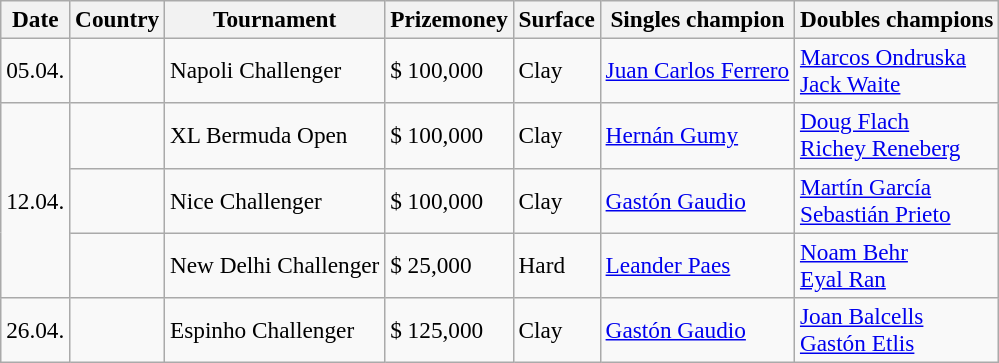<table class="sortable wikitable" style=font-size:97%>
<tr>
<th>Date</th>
<th>Country</th>
<th>Tournament</th>
<th>Prizemoney</th>
<th>Surface</th>
<th>Singles champion</th>
<th>Doubles champions</th>
</tr>
<tr>
<td>05.04.</td>
<td></td>
<td>Napoli Challenger</td>
<td>$ 100,000</td>
<td>Clay</td>
<td> <a href='#'>Juan Carlos Ferrero</a></td>
<td> <a href='#'>Marcos Ondruska</a> <br>  <a href='#'>Jack Waite</a></td>
</tr>
<tr>
<td rowspan="3">12.04.</td>
<td></td>
<td>XL Bermuda Open</td>
<td>$ 100,000</td>
<td>Clay</td>
<td> <a href='#'>Hernán Gumy</a></td>
<td> <a href='#'>Doug Flach</a><br> <a href='#'>Richey Reneberg</a></td>
</tr>
<tr>
<td></td>
<td>Nice Challenger</td>
<td>$ 100,000</td>
<td>Clay</td>
<td> <a href='#'>Gastón Gaudio</a></td>
<td> <a href='#'>Martín García</a><br> <a href='#'>Sebastián Prieto</a></td>
</tr>
<tr>
<td></td>
<td>New Delhi Challenger</td>
<td>$ 25,000</td>
<td>Hard</td>
<td> <a href='#'>Leander Paes</a></td>
<td> <a href='#'>Noam Behr</a><br> <a href='#'>Eyal Ran</a></td>
</tr>
<tr>
<td>26.04.</td>
<td></td>
<td>Espinho Challenger</td>
<td>$ 125,000</td>
<td>Clay</td>
<td> <a href='#'>Gastón Gaudio</a></td>
<td> <a href='#'>Joan Balcells</a><br> <a href='#'>Gastón Etlis</a></td>
</tr>
</table>
